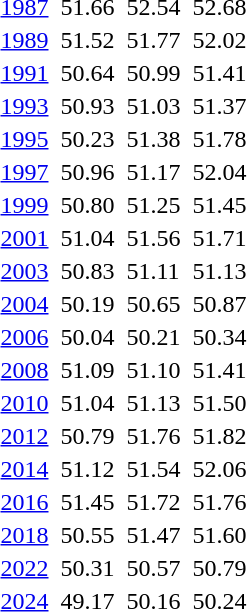<table>
<tr valign="top">
<td><a href='#'>1987</a><br></td>
<td></td>
<td>51.66</td>
<td></td>
<td>52.54 </td>
<td></td>
<td>52.68</td>
</tr>
<tr valign="top">
<td><a href='#'>1989</a><br></td>
<td></td>
<td>51.52 </td>
<td></td>
<td>51.77 </td>
<td></td>
<td>52.02</td>
</tr>
<tr valign="top">
<td><a href='#'>1991</a><br></td>
<td></td>
<td>50.64 </td>
<td></td>
<td>50.99 </td>
<td></td>
<td>51.41 </td>
</tr>
<tr valign="top">
<td><a href='#'>1993</a><br></td>
<td></td>
<td>50.93 </td>
<td></td>
<td>51.03 </td>
<td></td>
<td>51.37 </td>
</tr>
<tr valign="top">
<td><a href='#'>1995</a><br></td>
<td></td>
<td>50.23 </td>
<td></td>
<td>51.38</td>
<td></td>
<td>51.78</td>
</tr>
<tr valign="top">
<td><a href='#'>1997</a><br></td>
<td></td>
<td>50.96 </td>
<td></td>
<td>51.17 </td>
<td></td>
<td>52.04 </td>
</tr>
<tr valign="top">
<td><a href='#'>1999</a><br></td>
<td></td>
<td>50.80 </td>
<td></td>
<td>51.25 </td>
<td></td>
<td>51.45</td>
</tr>
<tr valign="top">
<td><a href='#'>2001</a><br></td>
<td></td>
<td>51.04</td>
<td></td>
<td>51.56</td>
<td></td>
<td>51.71</td>
</tr>
<tr valign="top">
<td><a href='#'>2003</a><br></td>
<td></td>
<td>50.83</td>
<td></td>
<td>51.11 </td>
<td></td>
<td>51.13 </td>
</tr>
<tr valign="top">
<td><a href='#'>2004</a><br></td>
<td></td>
<td>50.19 </td>
<td></td>
<td>50.65 </td>
<td></td>
<td>50.87 </td>
</tr>
<tr valign="top">
<td><a href='#'>2006</a><br></td>
<td></td>
<td>50.04 </td>
<td></td>
<td>50.21 </td>
<td></td>
<td>50.34 </td>
</tr>
<tr valign="top">
<td><a href='#'>2008</a><br></td>
<td></td>
<td>51.09 </td>
<td></td>
<td>51.10 </td>
<td></td>
<td>51.41 </td>
</tr>
<tr valign="top">
<td><a href='#'>2010</a><br></td>
<td></td>
<td>51.04</td>
<td></td>
<td>51.13 </td>
<td></td>
<td>51.50 </td>
</tr>
<tr valign="top">
<td><a href='#'>2012</a><br></td>
<td></td>
<td>50.79</td>
<td></td>
<td>51.76</td>
<td></td>
<td>51.82</td>
</tr>
<tr valign="top">
<td><a href='#'>2014</a><br></td>
<td></td>
<td>51.12</td>
<td></td>
<td>51.54 </td>
<td></td>
<td>52.06</td>
</tr>
<tr valign="top">
<td><a href='#'>2016</a><br></td>
<td></td>
<td>51.45 </td>
<td></td>
<td>51.72</td>
<td></td>
<td>51.76</td>
</tr>
<tr valign="top">
<td><a href='#'>2018</a><br></td>
<td></td>
<td>50.55 </td>
<td></td>
<td>51.47</td>
<td></td>
<td>51.60 </td>
</tr>
<tr valign="top">
<td><a href='#'>2022</a><br></td>
<td></td>
<td>50.31 </td>
<td></td>
<td>50.57</td>
<td></td>
<td>50.79 </td>
</tr>
<tr valign="top">
<td><a href='#'>2024</a><br></td>
<td></td>
<td>49.17 </td>
<td></td>
<td>50.16</td>
<td></td>
<td>50.24 </td>
</tr>
</table>
